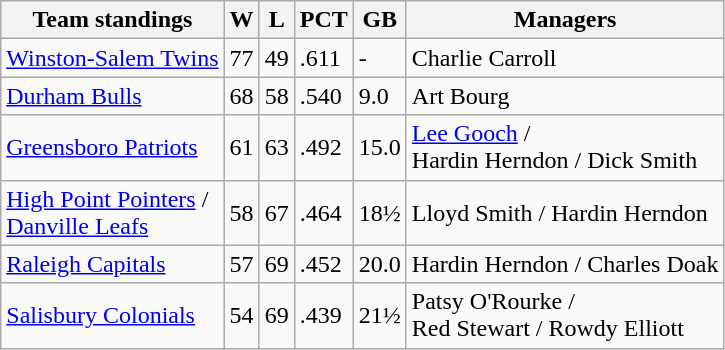<table class="wikitable">
<tr>
<th>Team standings</th>
<th>W</th>
<th>L</th>
<th>PCT</th>
<th>GB</th>
<th>Managers</th>
</tr>
<tr>
<td><a href='#'>Winston-Salem Twins</a></td>
<td>77</td>
<td>49</td>
<td>.611</td>
<td>-</td>
<td>Charlie Carroll</td>
</tr>
<tr>
<td><a href='#'>Durham Bulls</a></td>
<td>68</td>
<td>58</td>
<td>.540</td>
<td>9.0</td>
<td>Art Bourg</td>
</tr>
<tr>
<td><a href='#'>Greensboro Patriots</a></td>
<td>61</td>
<td>63</td>
<td>.492</td>
<td>15.0</td>
<td><a href='#'>Lee Gooch</a> /<br> Hardin Herndon / Dick Smith</td>
</tr>
<tr>
<td><a href='#'>High Point Pointers</a> /<br> <a href='#'>Danville Leafs</a></td>
<td>58</td>
<td>67</td>
<td>.464</td>
<td>18½</td>
<td>Lloyd Smith / Hardin Herndon</td>
</tr>
<tr>
<td><a href='#'>Raleigh Capitals</a></td>
<td>57</td>
<td>69</td>
<td>.452</td>
<td>20.0</td>
<td>Hardin Herndon / Charles Doak</td>
</tr>
<tr>
<td><a href='#'>Salisbury Colonials</a></td>
<td>54</td>
<td>69</td>
<td>.439</td>
<td>21½</td>
<td>Patsy O'Rourke /<br> Red Stewart / Rowdy Elliott</td>
</tr>
</table>
